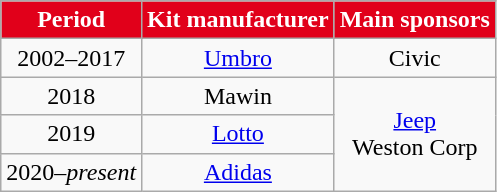<table class="wikitable" style="text-align: center">
<tr>
<th style="background:#e1001a; color:white; text-align:center;"><strong>Period</strong></th>
<th style="background:#e1001a; color:white; text-align:center;"><strong>Kit manufacturer</strong></th>
<th ! ! style="background:#e1001a; color:white; text-align:center;">Main sponsors</th>
</tr>
<tr>
<td>2002–2017</td>
<td> <a href='#'>Umbro</a></td>
<td> Civic</td>
</tr>
<tr>
<td>2018</td>
<td> Mawin</td>
<td rowspan="3"> <a href='#'>Jeep</a><br> Weston Corp</td>
</tr>
<tr>
<td>2019</td>
<td> <a href='#'>Lotto</a></td>
</tr>
<tr>
<td>2020–<em>present</em></td>
<td> <a href='#'>Adidas</a></td>
</tr>
</table>
